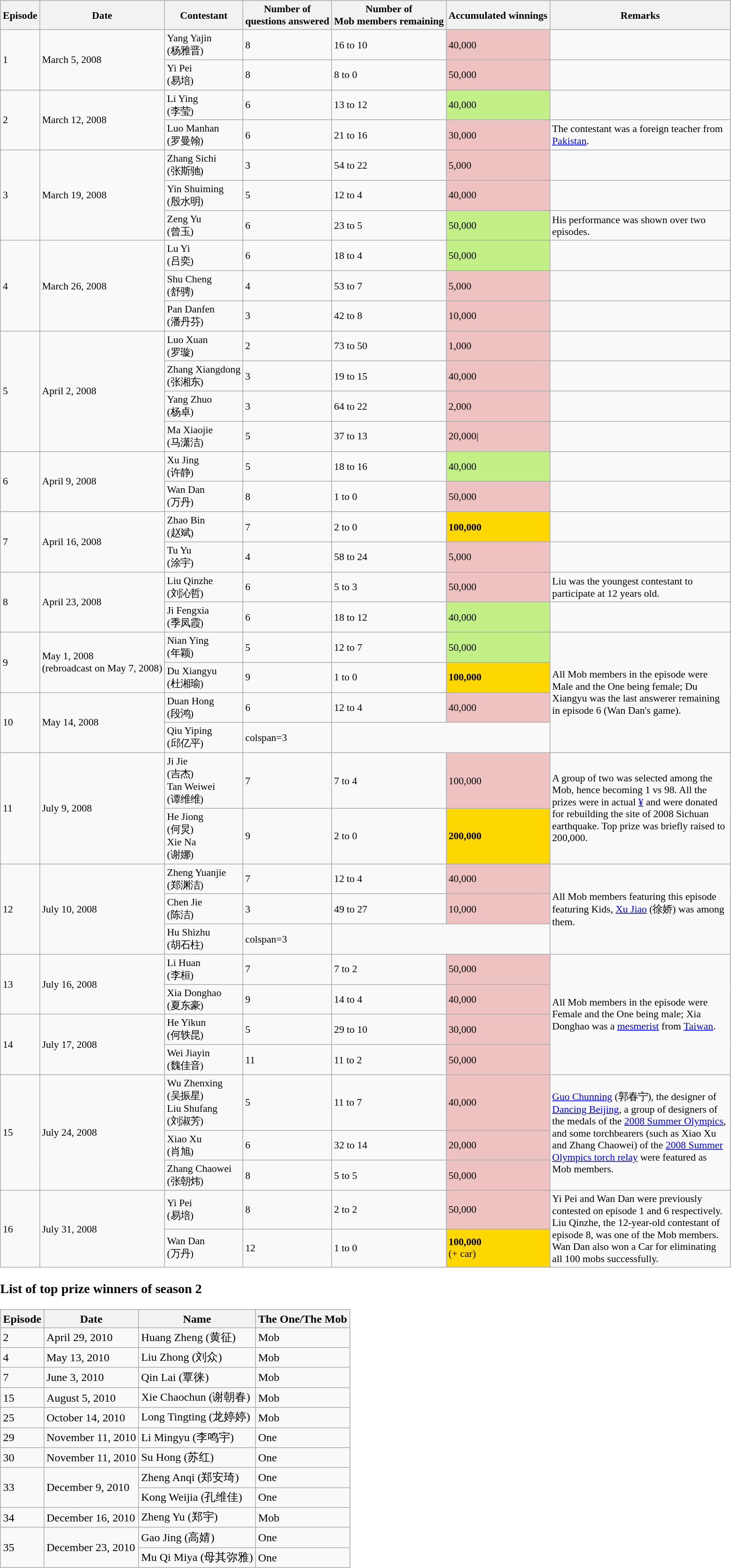<table align="center">
<tr>
<td><br><table class="wikitable" style="font-size: 90%" border="1" cellpadding="2" cellspacing="0">
<tr>
<th>Episode</th>
<th>Date</th>
<th>Contestant</th>
<th>Number of<br>questions answered</th>
<th>Number of<br>Mob members remaining</th>
<th>Accumulated winnings</th>
<th width=250>Remarks</th>
</tr>
<tr>
<td rowspan=2>1</td>
<td rowspan=2>March 5, 2008</td>
<td>Yang Yajin<br>(杨雅晋)</td>
<td>8</td>
<td>16 to 10</td>
<td style="background:#EFC2C2;">40,000</td>
<td></td>
</tr>
<tr>
<td>Yi Pei<br>(易培)</td>
<td>8</td>
<td>8 to 0</td>
<td style="background:#EFC2C2;">50,000</td>
<td></td>
</tr>
<tr>
<td rowspan=2>2</td>
<td rowspan=2>March 12, 2008</td>
<td>Li Ying<br>(李莹)</td>
<td>6</td>
<td>13 to 12</td>
<td style="background:#C2EF86;">40,000</td>
<td></td>
</tr>
<tr>
<td>Luo Manhan<br>(罗曼翰)</td>
<td>6</td>
<td>21 to 16</td>
<td style="background:#EFC2C2;">30,000</td>
<td>The contestant was a foreign teacher from <a href='#'>Pakistan</a>.</td>
</tr>
<tr>
<td rowspan=3>3</td>
<td rowspan=3>March 19, 2008</td>
<td>Zhang Sichi<br>(张斯驰)</td>
<td>3</td>
<td>54 to 22</td>
<td style="background:#EFC2C2;">5,000</td>
<td></td>
</tr>
<tr>
<td>Yin Shuiming<br>(殷水明)</td>
<td>5</td>
<td>12 to 4</td>
<td style="background:#EFC2C2;">40,000</td>
<td></td>
</tr>
<tr>
<td>Zeng Yu<br>(曾玉)</td>
<td>6</td>
<td>23 to 5</td>
<td style="background:#C2EF86;">50,000</td>
<td>His performance was shown over two episodes.</td>
</tr>
<tr>
<td rowspan=3>4</td>
<td rowspan=3>March 26, 2008</td>
<td>Lu Yi<br>(吕奕)</td>
<td>6</td>
<td>18 to 4</td>
<td style="background:#C2EF86;">50,000</td>
<td></td>
</tr>
<tr>
<td>Shu Cheng<br>(舒骋)</td>
<td>4</td>
<td>53 to 7</td>
<td style="background:#EFC2C2;">5,000</td>
<td></td>
</tr>
<tr>
<td>Pan Danfen<br>(潘丹芬)</td>
<td>3</td>
<td>42 to 8</td>
<td style="background:#EFC2C2;">10,000</td>
<td></td>
</tr>
<tr>
<td rowspan=4>5</td>
<td rowspan=4>April 2, 2008</td>
<td>Luo Xuan<br>(罗璇)</td>
<td>2</td>
<td>73 to 50</td>
<td style="background:#EFC2C2;">1,000</td>
<td></td>
</tr>
<tr>
<td>Zhang Xiangdong<br>(张湘东)</td>
<td>3</td>
<td>19 to 15</td>
<td style="background:#EFC2C2;">40,000</td>
<td></td>
</tr>
<tr>
<td>Yang Zhuo<br>(杨卓)</td>
<td>3</td>
<td>64 to 22</td>
<td style="background:#EFC2C2;">2,000</td>
<td></td>
</tr>
<tr>
<td>Ma Xiaojie<br>(马潇洁)</td>
<td>5</td>
<td>37 to 13</td>
<td style="background:#EFC2C2;">20,000|</td>
<td></td>
</tr>
<tr>
<td rowspan=2>6</td>
<td rowspan=2>April 9, 2008</td>
<td>Xu Jing<br>(许静)</td>
<td>5</td>
<td>18 to 16</td>
<td style="background:#C2EF86;">40,000</td>
<td></td>
</tr>
<tr>
<td>Wan Dan<br>(万丹)</td>
<td>8</td>
<td>1 to 0</td>
<td style="background:#EFC2C2;">50,000</td>
<td></td>
</tr>
<tr>
<td rowspan=2>7</td>
<td rowspan=2>April 16, 2008</td>
<td>Zhao Bin<br>(赵斌)</td>
<td>7</td>
<td>2 to 0</td>
<td style="background:Gold;"><strong>100,000</strong></td>
<td></td>
</tr>
<tr>
<td>Tu Yu<br>(涂宇)</td>
<td>4</td>
<td>58 to 24</td>
<td style="background:#EFC2C2;">5,000</td>
<td></td>
</tr>
<tr>
<td rowspan=2>8</td>
<td rowspan=2>April 23, 2008</td>
<td>Liu Qinzhe<br>(刘沁哲)</td>
<td>6</td>
<td>5 to 3</td>
<td style="background:#EFC2C2;">50,000</td>
<td>Liu was the youngest contestant to participate at 12 years old.</td>
</tr>
<tr>
<td>Ji Fengxia<br>(季凤霞)</td>
<td>6</td>
<td>18 to 12</td>
<td style="background:#C2EF86;">40,000</td>
<td></td>
</tr>
<tr>
<td rowspan=2>9</td>
<td rowspan=2>May 1, 2008<br>(rebroadcast on May 7, 2008)</td>
<td>Nian Ying<br>(年颖)</td>
<td>5</td>
<td>12 to 7</td>
<td style="background:#C2EF86;">50,000</td>
<td rowspan=4>All Mob members in the episode were Male and the One being female; Du Xiangyu was the last answerer remaining in episode 6 (Wan Dan's game).</td>
</tr>
<tr>
<td>Du Xiangyu<br>(杜湘瑜)</td>
<td>9</td>
<td>1 to 0</td>
<td style="background:Gold;"><strong>100,000</strong></td>
</tr>
<tr>
<td rowspan=2>10</td>
<td rowspan=2>May 14, 2008</td>
<td>Duan Hong<br>(段鸿)</td>
<td>6</td>
<td>12 to 4</td>
<td style="background:#EFC2C2;">40,000</td>
</tr>
<tr>
<td>Qiu Yiping<br>(邱亿平)</td>
<td>colspan=3 </td>
</tr>
<tr>
<td rowspan=2>11</td>
<td rowspan=2>July 9, 2008</td>
<td>Ji Jie<br>(吉杰)<br>Tan Weiwei<br>(谭维维)</td>
<td>7</td>
<td>7 to 4</td>
<td style="background:#EFC2C2;">100,000</td>
<td rowspan=2>A group of two was selected among the Mob, hence becoming 1 vs 98. All the prizes were in actual <a href='#'>¥</a> and were donated for rebuilding the site of 2008 Sichuan earthquake. Top prize was briefly raised to 200,000.</td>
</tr>
<tr>
<td>He Jiong<br>(何炅)<br>Xie Na<br>(谢娜)</td>
<td>9</td>
<td>2 to 0</td>
<td style="background:gold;"><strong>200,000</strong></td>
</tr>
<tr>
<td rowspan=3>12</td>
<td rowspan=3>July 10, 2008</td>
<td>Zheng Yuanjie<br>(郑渊洁)</td>
<td>7</td>
<td>12 to 4</td>
<td style="background:#EFC2C2;">40,000</td>
<td rowspan=3>All Mob members featuring this episode featuring Kids, <a href='#'>Xu Jiao</a> (徐娇) was among them.</td>
</tr>
<tr>
<td>Chen Jie<br>(陈洁)</td>
<td>3</td>
<td>49 to 27</td>
<td style="background:#EFC2C2;">10,000</td>
</tr>
<tr>
<td>Hu Shizhu<br>(胡石柱)</td>
<td>colspan=3 </td>
</tr>
<tr>
<td rowspan=2>13</td>
<td rowspan=2>July 16, 2008</td>
<td>Li Huan<br>(李桓)</td>
<td>7</td>
<td>7 to 2</td>
<td style="background:#EFC2C2;">50,000</td>
<td rowspan=4>All Mob members in the episode were Female and the One being male; Xia Donghao was a <a href='#'>mesmerist</a> from <a href='#'>Taiwan</a>.</td>
</tr>
<tr>
<td>Xia Donghao<br>(夏东豪)</td>
<td>9</td>
<td>14 to 4</td>
<td style="background:#EFC2C2;">40,000</td>
</tr>
<tr>
<td rowspan=2>14</td>
<td rowspan=2>July 17, 2008</td>
<td>He Yikun<br>(何轶昆)</td>
<td>5</td>
<td>29 to 10</td>
<td style="background:#EFC2C2;">30,000</td>
</tr>
<tr>
<td>Wei Jiayin<br>(魏佳音)</td>
<td>11</td>
<td>11 to 2</td>
<td style="background:#EFC2C2;">50,000</td>
</tr>
<tr>
<td rowspan=3>15</td>
<td rowspan=3>July 24, 2008</td>
<td>Wu Zhenxing<br>(吴振星)<br>Liu Shufang<br>(刘淑芳)</td>
<td>5</td>
<td>11 to 7</td>
<td style="background:#EFC2C2;">40,000</td>
<td rowspan=3><a href='#'>Guo Chunning</a> (郭春宁), the designer of <a href='#'>Dancing Beijing</a>, a group of designers of the medals of the <a href='#'>2008 Summer Olympics</a>, and some torchbearers (such as Xiao Xu and Zhang Chaowei) of the <a href='#'>2008 Summer Olympics torch relay</a> were featured as Mob members.</td>
</tr>
<tr>
<td>Xiao Xu<br>(肖旭)</td>
<td>6</td>
<td>32 to 14</td>
<td style="background:#EFC2C2;">20,000</td>
</tr>
<tr>
<td>Zhang Chaowei<br>(张朝炜)</td>
<td>8</td>
<td>5 to 5</td>
<td style="background:#EFC2C2;">50,000</td>
</tr>
<tr>
<td rowspan=2>16</td>
<td rowspan=2>July 31, 2008</td>
<td>Yi Pei<br>(易培)</td>
<td>8</td>
<td>2 to 2</td>
<td style="background:#EFC2C2;">50,000</td>
<td rowspan=2>Yi Pei and Wan Dan were previously contested on episode 1 and 6 respectively. Liu Qinzhe, the 12-year-old contestant of episode 8, was one of the Mob members. Wan Dan also won a Car for eliminating all 100 mobs successfully.</td>
</tr>
<tr>
<td>Wan Dan<br>(万丹)</td>
<td>12</td>
<td>1 to 0</td>
<td style="background:gold;"><strong>100,000</strong><br>(+ car)</td>
</tr>
</table>
<h3>List of top prize winners of season 2</h3><table class="wikitable">
<tr>
<th>Episode</th>
<th>Date</th>
<th>Name</th>
<th>The One/The Mob</th>
</tr>
<tr>
<td>2</td>
<td>April 29, 2010</td>
<td>Huang Zheng (黄征)</td>
<td>Mob</td>
</tr>
<tr>
<td>4</td>
<td>May 13, 2010</td>
<td>Liu Zhong (刘众)</td>
<td>Mob</td>
</tr>
<tr>
<td>7</td>
<td>June 3, 2010</td>
<td>Qin Lai (覃徕)</td>
<td>Mob</td>
</tr>
<tr>
<td>15</td>
<td>August 5, 2010</td>
<td>Xie Chaochun (谢朝春)</td>
<td>Mob</td>
</tr>
<tr>
<td>25</td>
<td>October 14, 2010</td>
<td>Long Tingting (龙婷婷)</td>
<td>Mob</td>
</tr>
<tr>
<td>29</td>
<td>November 11, 2010</td>
<td>Li Mingyu (李鸣宇)</td>
<td>One</td>
</tr>
<tr>
<td>30</td>
<td>November 11, 2010</td>
<td>Su Hong (苏红)</td>
<td>One</td>
</tr>
<tr>
<td rowspan=2>33</td>
<td rowspan=2>December 9, 2010</td>
<td>Zheng Anqi (郑安琦)</td>
<td>One</td>
</tr>
<tr>
<td>Kong Weijia (孔维佳)</td>
<td>One</td>
</tr>
<tr>
<td>34</td>
<td>December 16, 2010</td>
<td>Zheng Yu (郑宇)</td>
<td>Mob</td>
</tr>
<tr>
<td rowspan=2>35</td>
<td rowspan=2>December 23, 2010</td>
<td>Gao Jing (高婧)</td>
<td>One</td>
</tr>
<tr>
<td>Mu Qi Miya (母其弥雅)</td>
<td>One</td>
</tr>
</table>
</td>
</tr>
</table>
